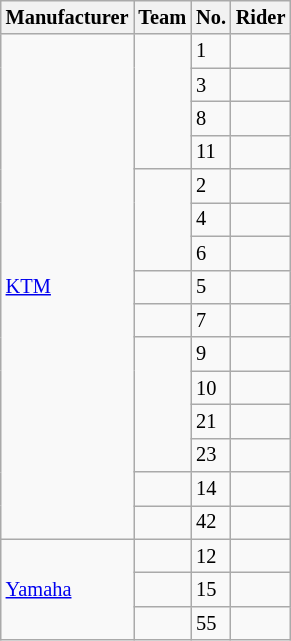<table class="wikitable" style="font-size:85%; ; width:15%">
<tr>
<th>Manufacturer</th>
<th>Team</th>
<th>No.</th>
<th>Rider</th>
</tr>
<tr>
<td rowspan=15> <a href='#'>KTM</a></td>
<td rowspan=4></td>
<td>1</td>
<td></td>
</tr>
<tr>
<td>3</td>
<td></td>
</tr>
<tr>
<td>8</td>
<td></td>
</tr>
<tr>
<td>11</td>
<td></td>
</tr>
<tr>
<td rowspan=3></td>
<td>2</td>
<td></td>
</tr>
<tr>
<td>4</td>
<td></td>
</tr>
<tr>
<td>6</td>
<td></td>
</tr>
<tr>
<td></td>
<td>5</td>
<td></td>
</tr>
<tr>
<td></td>
<td>7</td>
<td></td>
</tr>
<tr>
<td rowspan=4></td>
<td>9</td>
<td></td>
</tr>
<tr>
<td>10</td>
<td></td>
</tr>
<tr>
<td>21</td>
<td></td>
</tr>
<tr>
<td>23</td>
<td></td>
</tr>
<tr>
<td></td>
<td>14</td>
<td></td>
</tr>
<tr>
<td></td>
<td>42</td>
<td></td>
</tr>
<tr>
<td rowspan=3> <a href='#'>Yamaha</a></td>
<td></td>
<td>12</td>
<td></td>
</tr>
<tr>
<td></td>
<td>15</td>
<td></td>
</tr>
<tr>
<td></td>
<td>55</td>
<td></td>
</tr>
</table>
